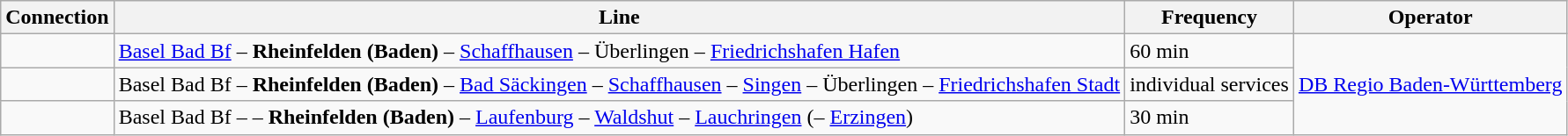<table class="wikitable">
<tr>
<th>Connection</th>
<th>Line</th>
<th>Frequency</th>
<th>Operator</th>
</tr>
<tr>
<td align="center"></td>
<td><a href='#'>Basel Bad Bf</a> – <strong>Rheinfelden (Baden)</strong> – <a href='#'>Schaffhausen</a> – Überlingen – <a href='#'>Friedrichshafen Hafen</a></td>
<td>60 min</td>
<td rowspan="3"><a href='#'>DB Regio Baden-Württemberg</a></td>
</tr>
<tr>
<td align="center"></td>
<td>Basel Bad Bf – <strong>Rheinfelden (Baden)</strong> – <a href='#'>Bad Säckingen</a> – <a href='#'>Schaffhausen</a> – <a href='#'>Singen</a> – Überlingen – <a href='#'>Friedrichshafen Stadt</a></td>
<td>individual services</td>
</tr>
<tr>
<td align="center"></td>
<td>Basel Bad Bf –  – <strong>Rheinfelden (Baden)</strong> – <a href='#'>Laufenburg</a> – <a href='#'>Waldshut</a> – <a href='#'>Lauchringen</a> (– <a href='#'>Erzingen</a>)</td>
<td>30 min</td>
</tr>
</table>
